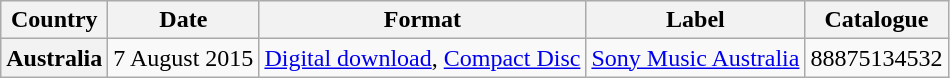<table class="wikitable plainrowheaders">
<tr>
<th scope="col">Country</th>
<th scope="col">Date</th>
<th scope="col">Format</th>
<th scope="col">Label</th>
<th scope="col">Catalogue</th>
</tr>
<tr>
<th scope="row">Australia</th>
<td>7 August 2015</td>
<td><a href='#'>Digital download</a>, <a href='#'>Compact Disc</a></td>
<td><a href='#'>Sony Music Australia</a></td>
<td>88875134532</td>
</tr>
</table>
